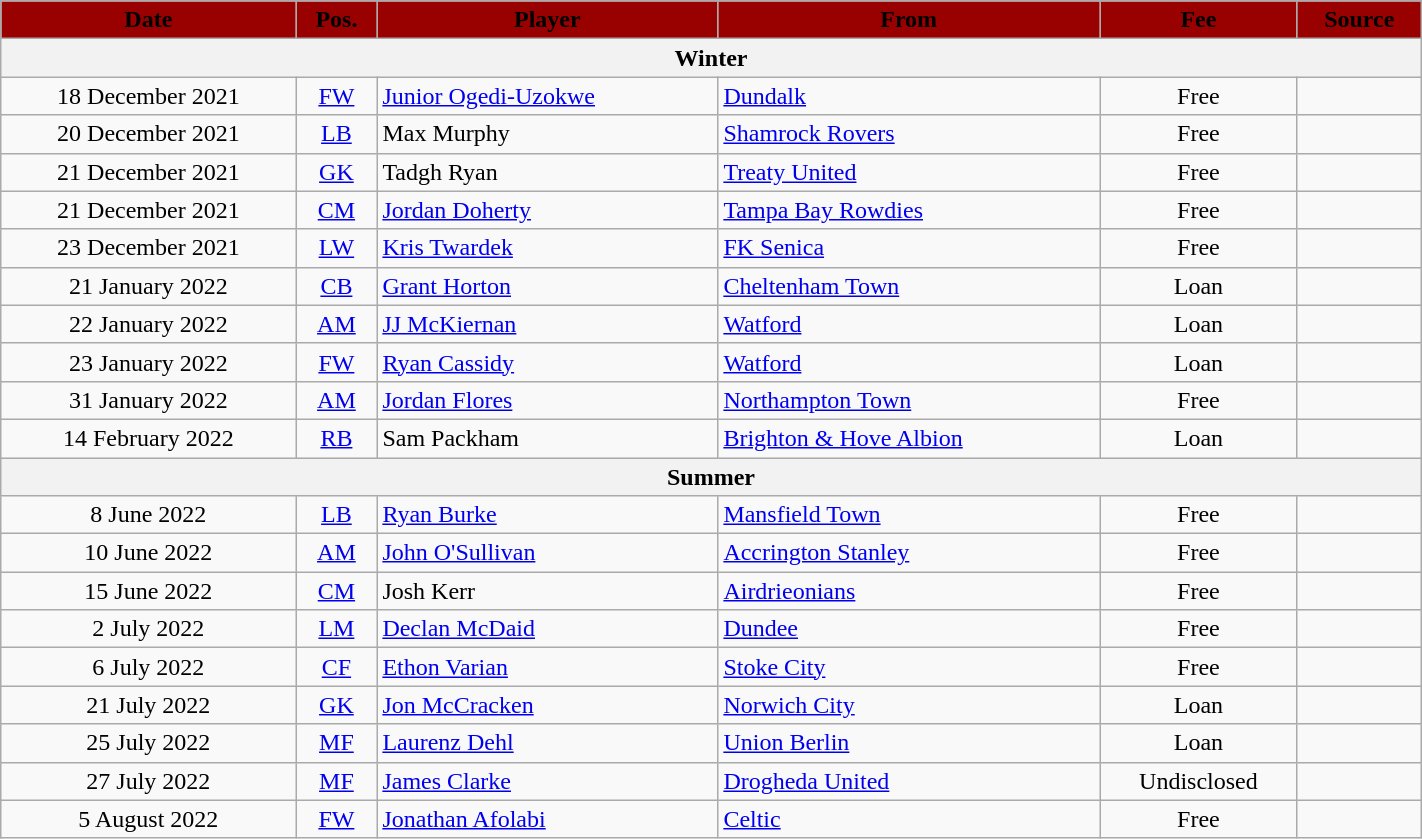<table class="wikitable" style="text-align:center;width:75%;">
<tr>
<th style=background:#990000;color:#000000>Date</th>
<th style=background:#990000;color:#000000>Pos.</th>
<th style=background:#990000;color:#000000>Player</th>
<th style=background:#990000;color:#000000>From</th>
<th style=background:#990000;color:#000000>Fee</th>
<th style=background:#990000;color:#000000>Source</th>
</tr>
<tr>
<th colspan=6>Winter</th>
</tr>
<tr>
<td>18 December 2021</td>
<td><a href='#'>FW</a></td>
<td align=left> <a href='#'>Junior Ogedi-Uzokwe</a></td>
<td align=left> <a href='#'>Dundalk</a></td>
<td>Free</td>
<td></td>
</tr>
<tr>
<td>20 December 2021</td>
<td><a href='#'>LB</a></td>
<td align=left> Max Murphy</td>
<td align=left> <a href='#'>Shamrock Rovers</a></td>
<td>Free</td>
<td></td>
</tr>
<tr>
<td>21 December 2021</td>
<td><a href='#'>GK</a></td>
<td align=left> Tadgh Ryan</td>
<td align=left> <a href='#'>Treaty United</a></td>
<td>Free</td>
<td></td>
</tr>
<tr>
<td>21 December 2021</td>
<td><a href='#'>CM</a></td>
<td align=left> <a href='#'>Jordan Doherty</a></td>
<td align=left> <a href='#'>Tampa Bay Rowdies</a></td>
<td>Free</td>
<td></td>
</tr>
<tr>
<td>23 December 2021</td>
<td><a href='#'>LW</a></td>
<td align=left> <a href='#'>Kris Twardek</a></td>
<td align=left> <a href='#'>FK Senica</a></td>
<td>Free</td>
<td></td>
</tr>
<tr>
<td>21 January 2022</td>
<td><a href='#'>CB</a></td>
<td align=left> <a href='#'>Grant Horton</a></td>
<td align=left> <a href='#'>Cheltenham Town</a></td>
<td>Loan</td>
<td></td>
</tr>
<tr>
<td>22 January 2022</td>
<td><a href='#'>AM</a></td>
<td align=left> <a href='#'>JJ McKiernan</a></td>
<td align=left> <a href='#'>Watford</a></td>
<td>Loan</td>
<td></td>
</tr>
<tr>
<td>23 January 2022</td>
<td><a href='#'>FW</a></td>
<td align=left> <a href='#'>Ryan Cassidy</a></td>
<td align=left> <a href='#'>Watford</a></td>
<td>Loan</td>
<td></td>
</tr>
<tr>
<td>31 January 2022</td>
<td><a href='#'>AM</a></td>
<td align=left> <a href='#'>Jordan Flores</a></td>
<td align=left> <a href='#'>Northampton Town</a></td>
<td>Free</td>
<td></td>
</tr>
<tr>
<td>14 February 2022</td>
<td><a href='#'>RB</a></td>
<td align=left> Sam Packham</td>
<td align=left> <a href='#'>Brighton & Hove Albion</a></td>
<td>Loan</td>
<td></td>
</tr>
<tr>
<th colspan=6>Summer</th>
</tr>
<tr>
<td>8 June 2022</td>
<td><a href='#'>LB</a></td>
<td align=left> <a href='#'>Ryan Burke</a></td>
<td align=left> <a href='#'>Mansfield Town</a></td>
<td>Free</td>
<td></td>
</tr>
<tr>
<td>10 June 2022</td>
<td><a href='#'>AM</a></td>
<td align=left> <a href='#'>John O'Sullivan</a></td>
<td align=left> <a href='#'>Accrington Stanley</a></td>
<td>Free</td>
<td></td>
</tr>
<tr>
<td>15 June 2022</td>
<td><a href='#'>CM</a></td>
<td align=left> Josh Kerr</td>
<td align=left> <a href='#'>Airdrieonians</a></td>
<td>Free</td>
<td></td>
</tr>
<tr>
<td>2 July 2022</td>
<td><a href='#'>LM</a></td>
<td align=left> <a href='#'>Declan McDaid</a></td>
<td align=left> <a href='#'>Dundee</a></td>
<td>Free</td>
<td></td>
</tr>
<tr>
<td>6 July 2022</td>
<td><a href='#'>CF</a></td>
<td align=left> <a href='#'>Ethon Varian</a></td>
<td align=left> <a href='#'>Stoke City</a></td>
<td>Free</td>
<td></td>
</tr>
<tr>
<td>21 July 2022</td>
<td><a href='#'>GK</a></td>
<td align=left> <a href='#'>Jon McCracken</a></td>
<td align=left> <a href='#'>Norwich City</a></td>
<td>Loan</td>
<td></td>
</tr>
<tr>
<td>25 July 2022</td>
<td><a href='#'>MF</a></td>
<td align=left> <a href='#'>Laurenz Dehl</a></td>
<td align=left> <a href='#'>Union Berlin</a></td>
<td>Loan</td>
<td></td>
</tr>
<tr>
<td>27 July 2022</td>
<td><a href='#'>MF</a></td>
<td align=left> <a href='#'>James Clarke</a></td>
<td align=left> <a href='#'>Drogheda United</a></td>
<td>Undisclosed</td>
<td></td>
</tr>
<tr>
<td>5 August 2022</td>
<td><a href='#'>FW</a></td>
<td align=left> <a href='#'>Jonathan Afolabi</a></td>
<td align=left> <a href='#'>Celtic</a></td>
<td>Free</td>
<td></td>
</tr>
</table>
